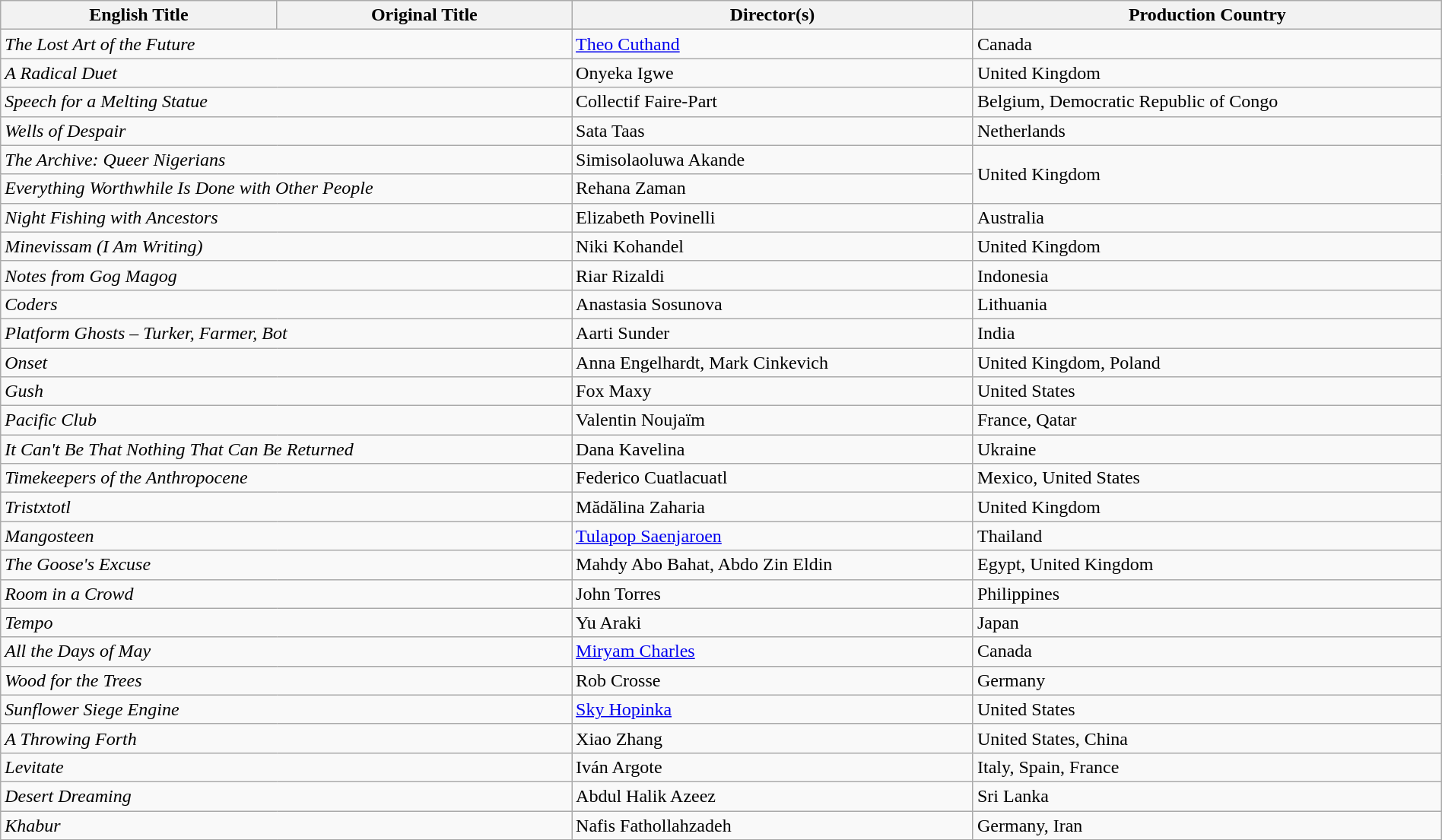<table class="wikitable" style="width:100%; margin-bottom:4px">
<tr>
<th>English Title</th>
<th>Original Title</th>
<th>Director(s)</th>
<th>Production Country</th>
</tr>
<tr>
<td colspan="2"><em>The Lost Art of the Future</em></td>
<td><a href='#'>Theo Cuthand</a></td>
<td>Canada</td>
</tr>
<tr>
<td colspan="2"><em>A Radical Duet</em></td>
<td>Onyeka Igwe</td>
<td>United Kingdom</td>
</tr>
<tr>
<td colspan="2"><em>Speech for a Melting Statue</em></td>
<td>Collectif Faire-Part</td>
<td>Belgium, Democratic Republic of Congo</td>
</tr>
<tr>
<td colspan="2"><em>Wells of Despair</em></td>
<td>Sata Taas</td>
<td>Netherlands</td>
</tr>
<tr>
<td colspan="2"><em>The Archive: Queer Nigerians</em></td>
<td>Simisolaoluwa Akande</td>
<td rowspan="2">United Kingdom</td>
</tr>
<tr>
<td colspan="2"><em>Everything Worthwhile Is Done with Other People</em></td>
<td>Rehana Zaman</td>
</tr>
<tr>
<td colspan="2"><em>Night Fishing with Ancestors</em></td>
<td>Elizabeth Povinelli</td>
<td>Australia</td>
</tr>
<tr>
<td colspan="2"><em>Minevissam (I Am Writing)</em></td>
<td>Niki Kohandel</td>
<td>United Kingdom</td>
</tr>
<tr>
<td colspan="2"><em>Notes from Gog Magog</em></td>
<td>Riar Rizaldi</td>
<td>Indonesia</td>
</tr>
<tr>
<td colspan="2"><em>Coders</em></td>
<td>Anastasia Sosunova</td>
<td>Lithuania</td>
</tr>
<tr>
<td colspan="2"><em>Platform Ghosts – Turker, Farmer, Bot</em></td>
<td>Aarti Sunder</td>
<td>India</td>
</tr>
<tr>
<td colspan="2"><em>Onset</em></td>
<td>Anna Engelhardt, Mark Cinkevich</td>
<td>United Kingdom, Poland</td>
</tr>
<tr>
<td colspan="2"><em>Gush</em></td>
<td>Fox Maxy</td>
<td>United States</td>
</tr>
<tr>
<td colspan="2"><em>Pacific Club</em></td>
<td>Valentin Noujaïm</td>
<td>France, Qatar</td>
</tr>
<tr>
<td colspan="2"><em>It Can't Be That Nothing That Can Be Returned</em></td>
<td>Dana Kavelina</td>
<td>Ukraine</td>
</tr>
<tr>
<td colspan="2"><em>Timekeepers of the Anthropocene</em></td>
<td>Federico Cuatlacuatl</td>
<td>Mexico, United States</td>
</tr>
<tr>
<td colspan="2"><em>Tristxtotl</em></td>
<td>Mădălina Zaharia</td>
<td>United Kingdom</td>
</tr>
<tr>
<td colspan="2"><em>Mangosteen</em></td>
<td><a href='#'>Tulapop Saenjaroen</a></td>
<td>Thailand</td>
</tr>
<tr>
<td colspan="2"><em>The Goose's Excuse</em></td>
<td>Mahdy Abo Bahat, Abdo Zin Eldin</td>
<td>Egypt, United Kingdom</td>
</tr>
<tr>
<td colspan="2"><em>Room in a Crowd</em></td>
<td>John Torres</td>
<td>Philippines</td>
</tr>
<tr>
<td colspan="2"><em>Tempo</em></td>
<td>Yu Araki</td>
<td>Japan</td>
</tr>
<tr>
<td colspan="2"><em>All the Days of May</em></td>
<td><a href='#'>Miryam Charles</a></td>
<td>Canada</td>
</tr>
<tr>
<td colspan="2"><em>Wood for the Trees</em></td>
<td>Rob Crosse</td>
<td>Germany</td>
</tr>
<tr>
<td colspan="2"><em>Sunflower Siege Engine</em></td>
<td><a href='#'>Sky Hopinka</a></td>
<td>United States</td>
</tr>
<tr>
<td colspan="2"><em>A Throwing Forth</em></td>
<td>Xiao Zhang</td>
<td>United States, China</td>
</tr>
<tr>
<td colspan="2"><em>Levitate</em></td>
<td>Iván Argote</td>
<td>Italy, Spain, France</td>
</tr>
<tr>
<td colspan="2"><em>Desert Dreaming</em></td>
<td>Abdul Halik Azeez</td>
<td>Sri Lanka</td>
</tr>
<tr>
<td colspan="2"><em>Khabur</em></td>
<td>Nafis Fathollahzadeh</td>
<td>Germany, Iran</td>
</tr>
<tr>
</tr>
</table>
